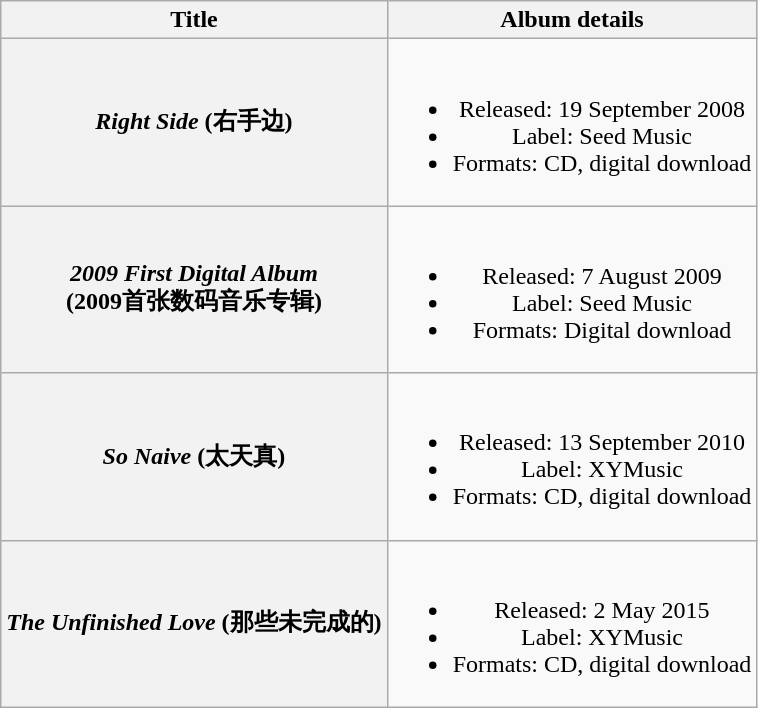<table class="wikitable plainrowheaders" style="text-align:center;">
<tr>
<th rowspan="1">Title</th>
<th rowspan="1">Album details</th>
</tr>
<tr>
<th scope="row"><em>Right Side</em> (右手边)</th>
<td><br><ul><li>Released: 19 September 2008</li><li>Label: Seed Music</li><li>Formats: CD, digital download</li></ul></td>
</tr>
<tr>
<th scope="row"><em>2009 First Digital Album</em><br>(2009首张数码音乐专辑)</th>
<td><br><ul><li>Released: 7 August 2009</li><li>Label: Seed Music</li><li>Formats: Digital download</li></ul></td>
</tr>
<tr>
<th scope="row"><em>So Naive</em> (太天真)</th>
<td><br><ul><li>Released: 13 September 2010</li><li>Label: XYMusic</li><li>Formats: CD, digital download</li></ul></td>
</tr>
<tr>
<th scope="row"><em>The Unfinished Love</em> (那些未完成的)</th>
<td><br><ul><li>Released: 2 May 2015</li><li>Label: XYMusic</li><li>Formats: CD, digital download</li></ul></td>
</tr>
</table>
